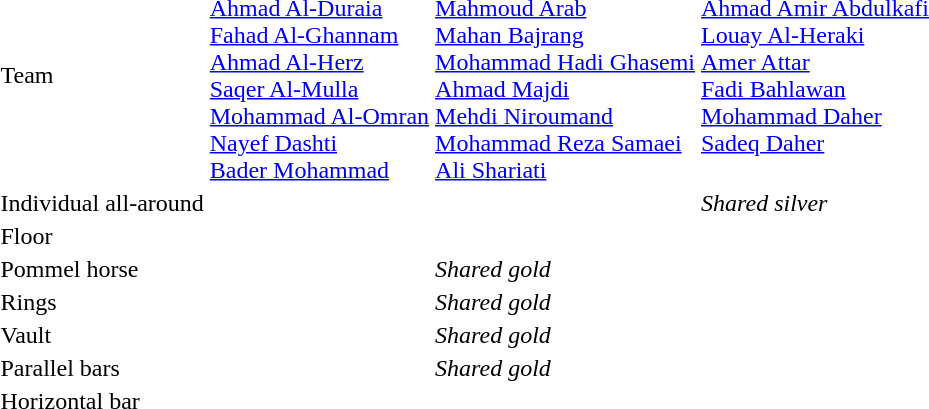<table>
<tr>
<td>Team</td>
<td><br><a href='#'>Ahmad Al-Duraia</a><br><a href='#'>Fahad Al-Ghannam</a><br><a href='#'>Ahmad Al-Herz</a><br><a href='#'>Saqer Al-Mulla</a><br><a href='#'>Mohammad Al-Omran</a><br><a href='#'>Nayef Dashti</a><br><a href='#'>Bader Mohammad</a></td>
<td><br><a href='#'>Mahmoud Arab</a><br><a href='#'>Mahan Bajrang</a><br><a href='#'>Mohammad Hadi Ghasemi</a><br><a href='#'>Ahmad Majdi</a><br><a href='#'>Mehdi Niroumand</a><br><a href='#'>Mohammad Reza Samaei</a><br><a href='#'>Ali Shariati</a></td>
<td valign=top><br><a href='#'>Ahmad Amir Abdulkafi</a><br><a href='#'>Louay Al-Heraki</a><br><a href='#'>Amer Attar</a><br><a href='#'>Fadi Bahlawan</a><br><a href='#'>Mohammad Daher</a><br><a href='#'>Sadeq Daher</a></td>
</tr>
<tr>
<td rowspan=2>Individual all-around</td>
<td rowspan=2></td>
<td></td>
<td rowspan=2><em>Shared silver</em></td>
</tr>
<tr>
<td></td>
</tr>
<tr>
<td rowspan=3>Floor</td>
<td rowspan=3></td>
<td rowspan=3></td>
<td></td>
</tr>
<tr>
<td></td>
</tr>
<tr>
<td></td>
</tr>
<tr>
<td rowspan=2>Pommel horse</td>
<td></td>
<td rowspan=2><em>Shared gold</em></td>
<td rowspan=2></td>
</tr>
<tr>
<td></td>
</tr>
<tr>
<td rowspan=3>Rings</td>
<td rowspan=2></td>
<td rowspan=3><em>Shared gold</em></td>
<td></td>
</tr>
<tr>
<td></td>
</tr>
<tr>
<td></td>
<td></td>
</tr>
<tr>
<td rowspan=2>Vault</td>
<td></td>
<td rowspan=2><em>Shared gold</em></td>
<td rowspan=2></td>
</tr>
<tr>
<td></td>
</tr>
<tr>
<td rowspan=3>Parallel bars</td>
<td rowspan=2></td>
<td rowspan=3><em>Shared gold</em></td>
<td></td>
</tr>
<tr>
<td></td>
</tr>
<tr>
<td></td>
<td></td>
</tr>
<tr>
<td rowspan=2>Horizontal bar</td>
<td rowspan=2></td>
<td rowspan=2></td>
<td></td>
</tr>
<tr>
<td></td>
</tr>
</table>
